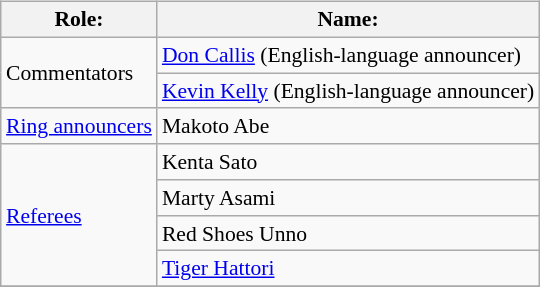<table class=wikitable style="font-size:90%; margin: 0.5em 0 0.5em 1em; float: right; clear: right;">
<tr>
<th>Role:</th>
<th>Name:</th>
</tr>
<tr>
<td rowspan=2>Commentators</td>
<td><a href='#'>Don Callis</a> (English-language announcer)</td>
</tr>
<tr>
<td><a href='#'>Kevin Kelly</a> (English-language announcer)</td>
</tr>
<tr>
<td rowspan=1><a href='#'>Ring announcers</a></td>
<td>Makoto Abe</td>
</tr>
<tr>
<td rowspan=4><a href='#'>Referees</a></td>
<td>Kenta Sato</td>
</tr>
<tr>
<td>Marty Asami</td>
</tr>
<tr>
<td>Red Shoes Unno</td>
</tr>
<tr>
<td><a href='#'>Tiger Hattori</a></td>
</tr>
<tr>
</tr>
</table>
